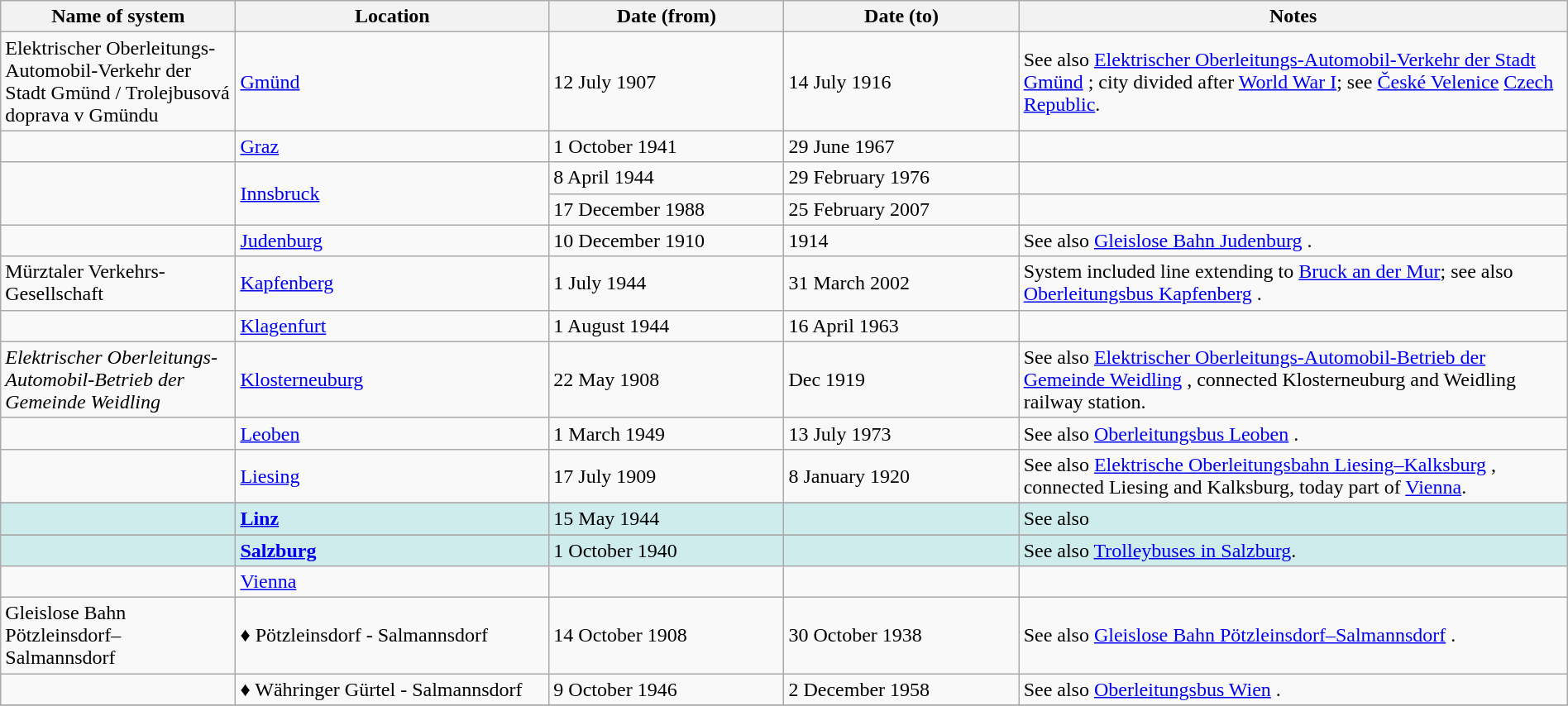<table class="wikitable" width=100%>
<tr>
<th width=15%>Name of system</th>
<th width=20%>Location</th>
<th width=15%>Date (from)</th>
<th width=15%>Date (to)</th>
<th width=35%>Notes</th>
</tr>
<tr>
<td>Elektrischer Oberleitungs-Automobil-Verkehr der Stadt Gmünd / Trolejbusová doprava v Gmündu</td>
<td><a href='#'>Gmünd</a></td>
<td>12 July 1907</td>
<td>14 July 1916</td>
<td>See also <a href='#'>Elektrischer Oberleitungs-Automobil-Verkehr der Stadt Gmünd</a> ; city divided after <a href='#'>World War I</a>; see <a href='#'>České Velenice</a> <a href='#'>Czech Republic</a>.</td>
</tr>
<tr>
<td></td>
<td><a href='#'>Graz</a></td>
<td>1 October 1941</td>
<td>29 June 1967</td>
<td> </td>
</tr>
<tr>
<td rowspan="2"> </td>
<td rowspan="2"><a href='#'>Innsbruck</a></td>
<td>8 April 1944</td>
<td>29 February 1976</td>
<td> </td>
</tr>
<tr>
<td>17 December 1988</td>
<td>25 February 2007 </td>
<td> </td>
</tr>
<tr>
<td></td>
<td><a href='#'>Judenburg</a></td>
<td>10 December 1910</td>
<td>1914</td>
<td>See also <a href='#'>Gleislose Bahn Judenburg</a> .</td>
</tr>
<tr>
<td>Mürztaler Verkehrs-Gesellschaft</td>
<td><a href='#'>Kapfenberg</a></td>
<td>1 July 1944</td>
<td>31 March 2002</td>
<td>System included line extending to <a href='#'>Bruck an der Mur</a>; see also <a href='#'>Oberleitungsbus Kapfenberg</a> .</td>
</tr>
<tr>
<td></td>
<td><a href='#'>Klagenfurt</a></td>
<td>1 August 1944</td>
<td>16 April 1963</td>
<td> </td>
</tr>
<tr>
<td><em>Elektrischer Oberleitungs-Automobil-Betrieb der Gemeinde Weidling</em></td>
<td><a href='#'>Klosterneuburg</a></td>
<td>22 May 1908</td>
<td>Dec 1919</td>
<td>See also <a href='#'>Elektrischer Oberleitungs-Automobil-Betrieb der Gemeinde Weidling</a> , connected Klosterneuburg and Weidling railway station.</td>
</tr>
<tr>
<td></td>
<td><a href='#'>Leoben</a></td>
<td>1 March 1949</td>
<td>13 July 1973</td>
<td>See also <a href='#'>Oberleitungsbus Leoben</a> .</td>
</tr>
<tr>
<td></td>
<td><a href='#'>Liesing</a></td>
<td>17 July 1909</td>
<td>8 January 1920</td>
<td>See also <a href='#'>Elektrische Oberleitungsbahn Liesing–Kalksburg</a> , connected Liesing and Kalksburg, today part of <a href='#'>Vienna</a>.</td>
</tr>
<tr>
</tr>
<tr style="background:#CFECEC">
<td></td>
<td><strong><a href='#'>Linz</a></strong></td>
<td>15 May 1944</td>
<td> </td>
<td>See also </td>
</tr>
<tr>
</tr>
<tr style="background:#CFECEC">
<td></td>
<td><strong><a href='#'>Salzburg</a></strong></td>
<td>1 October 1940</td>
<td> </td>
<td>See also <a href='#'>Trolleybuses in Salzburg</a>.</td>
</tr>
<tr>
<td> </td>
<td><a href='#'>Vienna</a></td>
<td> </td>
<td> </td>
<td> </td>
</tr>
<tr>
<td>Gleislose Bahn Pötzleinsdorf–Salmannsdorf</td>
<td>♦ Pötzleinsdorf - Salmannsdorf</td>
<td>14 October 1908</td>
<td>30 October 1938</td>
<td>See also <a href='#'>Gleislose Bahn Pötzleinsdorf–Salmannsdorf</a> .</td>
</tr>
<tr>
<td></td>
<td>♦ Währinger Gürtel - Salmannsdorf</td>
<td>9 October 1946</td>
<td>2 December 1958</td>
<td>See also <a href='#'>Oberleitungsbus Wien</a> .</td>
</tr>
<tr>
</tr>
</table>
